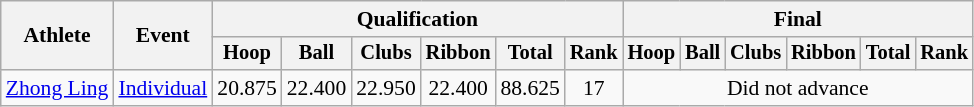<table class=wikitable style="font-size:90%">
<tr>
<th rowspan="2">Athlete</th>
<th rowspan="2">Event</th>
<th colspan=6>Qualification</th>
<th colspan=6>Final</th>
</tr>
<tr style="font-size:95%">
<th>Hoop</th>
<th>Ball</th>
<th>Clubs</th>
<th>Ribbon</th>
<th>Total</th>
<th>Rank</th>
<th>Hoop</th>
<th>Ball</th>
<th>Clubs</th>
<th>Ribbon</th>
<th>Total</th>
<th>Rank</th>
</tr>
<tr align=center>
<td align=left><a href='#'>Zhong Ling</a></td>
<td align=left><a href='#'>Individual</a></td>
<td>20.875</td>
<td>22.400</td>
<td>22.950</td>
<td>22.400</td>
<td>88.625</td>
<td>17</td>
<td colspan=6>Did not advance</td>
</tr>
</table>
